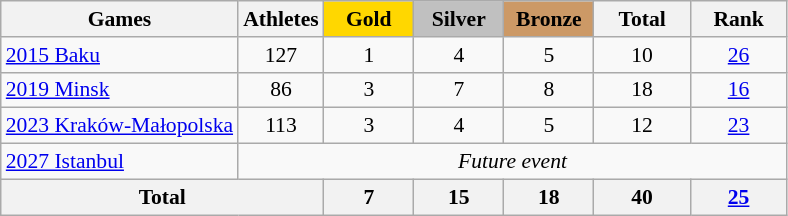<table class="wikitable" style="text-align:center; font-size:90%;">
<tr>
<th>Games</th>
<th>Athletes</th>
<td style="background:gold; width:3.7em; font-weight:bold;">Gold</td>
<td style="background:silver; width:3.7em; font-weight:bold;">Silver</td>
<td style="background:#cc9966; width:3.7em; font-weight:bold;">Bronze</td>
<th style="width:4em; font-weight:bold;">Total</th>
<th style="width:4em; font-weight:bold;">Rank</th>
</tr>
<tr>
<td align=left> <a href='#'>2015 Baku</a></td>
<td>127</td>
<td>1</td>
<td>4</td>
<td>5</td>
<td>10</td>
<td><a href='#'>26</a></td>
</tr>
<tr>
<td align=left> <a href='#'>2019 Minsk</a></td>
<td>86</td>
<td>3</td>
<td>7</td>
<td>8</td>
<td>18</td>
<td><a href='#'>16</a></td>
</tr>
<tr>
<td align=left> <a href='#'>2023 Kraków-Małopolska</a></td>
<td>113</td>
<td>3</td>
<td>4</td>
<td>5</td>
<td>12</td>
<td><a href='#'>23</a></td>
</tr>
<tr>
<td align=left> <a href='#'>2027 Istanbul</a></td>
<td colspan=6><em>Future event</em></td>
</tr>
<tr>
<th colspan=2>Total</th>
<th>7</th>
<th>15</th>
<th>18</th>
<th>40</th>
<th><a href='#'>25</a></th>
</tr>
</table>
